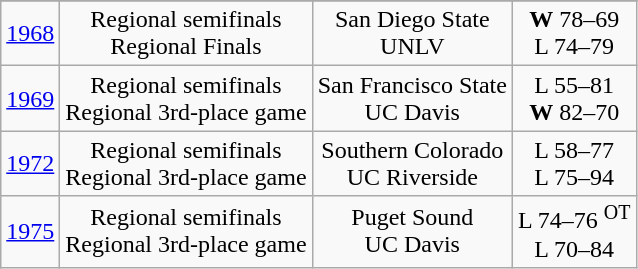<table class="wikitable" style="text-align:center">
<tr>
</tr>
<tr align="center">
<td><a href='#'>1968</a></td>
<td>Regional semifinals<br>Regional Finals</td>
<td>San Diego State<br>UNLV</td>
<td><strong>W</strong> 78–69<br>L 74–79</td>
</tr>
<tr align="center">
<td><a href='#'>1969</a></td>
<td>Regional semifinals<br>Regional 3rd-place game</td>
<td>San Francisco State<br>UC Davis</td>
<td>L 55–81<br><strong>W</strong> 82–70</td>
</tr>
<tr align="center">
<td><a href='#'>1972</a></td>
<td>Regional semifinals<br>Regional 3rd-place game</td>
<td>Southern Colorado<br>UC Riverside</td>
<td>L 58–77<br>L 75–94</td>
</tr>
<tr align="center">
<td><a href='#'>1975</a></td>
<td>Regional semifinals<br>Regional 3rd-place game</td>
<td>Puget Sound<br>UC Davis</td>
<td>L 74–76 <sup>OT</sup><br>L 70–84</td>
</tr>
</table>
